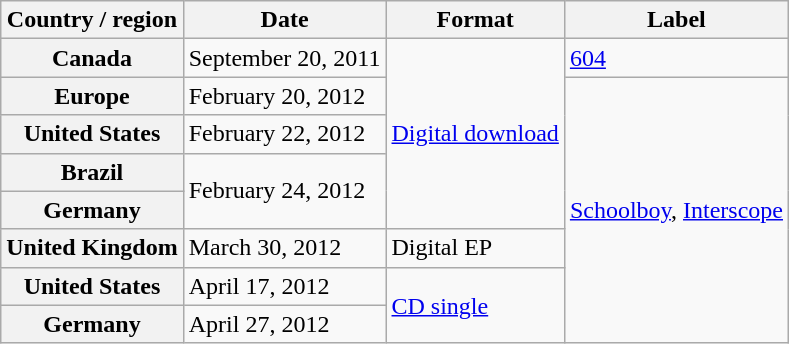<table class="wikitable plainrowheaders">
<tr>
<th>Country / region</th>
<th>Date</th>
<th>Format</th>
<th>Label</th>
</tr>
<tr>
<th scope="row">Canada</th>
<td>September 20, 2011</td>
<td rowspan="5"><a href='#'>Digital download</a></td>
<td><a href='#'>604</a></td>
</tr>
<tr>
<th scope="row">Europe</th>
<td>February 20, 2012</td>
<td rowspan="7"><a href='#'>Schoolboy</a>, <a href='#'>Interscope</a></td>
</tr>
<tr>
<th scope="row">United States</th>
<td>February 22, 2012</td>
</tr>
<tr>
<th scope="row">Brazil</th>
<td rowspan="2">February 24, 2012</td>
</tr>
<tr>
<th scope="row">Germany</th>
</tr>
<tr>
<th scope="row">United Kingdom</th>
<td>March 30, 2012</td>
<td>Digital EP</td>
</tr>
<tr>
<th scope="row">United States</th>
<td>April 17, 2012</td>
<td rowspan="2"><a href='#'>CD single</a></td>
</tr>
<tr>
<th scope="row">Germany</th>
<td>April 27, 2012</td>
</tr>
</table>
